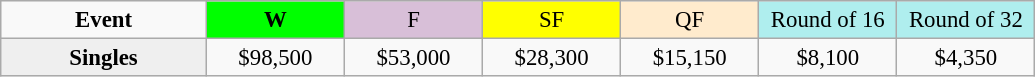<table class=wikitable style=font-size:95%;text-align:center>
<tr>
<td style="width:130px"><strong>Event</strong></td>
<td style="width:85px; background:lime"><strong>W</strong></td>
<td style="width:85px; background:thistle">F</td>
<td style="width:85px; background:#ffff00">SF</td>
<td style="width:85px; background:#ffebcd">QF</td>
<td style="width:85px; background:#afeeee">Round of 16</td>
<td style="width:85px; background:#afeeee">Round of 32</td>
</tr>
<tr>
<th style=background:#efefef>Singles</th>
<td>$98,500</td>
<td>$53,000</td>
<td>$28,300</td>
<td>$15,150</td>
<td>$8,100</td>
<td>$4,350</td>
</tr>
</table>
